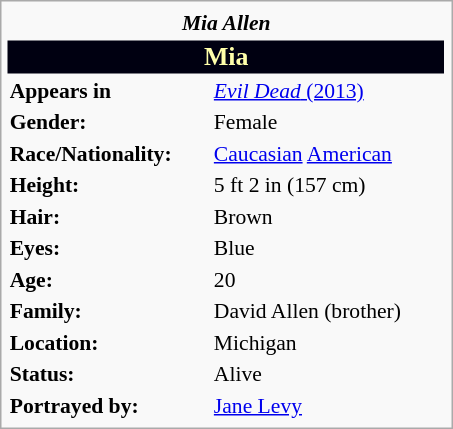<table class="infobox" style="width: 21em; font-size: 90%; text-align: left">
<tr>
<th colspan="2" style="text-align:center;"><em>Mia Allen</em></th>
</tr>
<tr>
<th colspan="2" style="text-align:center; font-size: larger; background-color: #001; color: #ffa;">Mia</th>
</tr>
<tr>
<th>Appears in</th>
<td><a href='#'><em>Evil Dead</em> (2013)</a></td>
</tr>
<tr>
<th>Gender:</th>
<td>Female</td>
</tr>
<tr>
<th>Race/Nationality:</th>
<td><a href='#'>Caucasian</a> <a href='#'>American</a></td>
</tr>
<tr>
<th>Height:</th>
<td>5 ft 2 in (157 cm)</td>
</tr>
<tr>
<th>Hair:</th>
<td>Brown</td>
</tr>
<tr>
<th>Eyes:</th>
<td>Blue</td>
</tr>
<tr>
<th>Age:</th>
<td>20</td>
</tr>
<tr>
<th>Family:</th>
<td>David Allen (brother)</td>
</tr>
<tr>
<th>Location:</th>
<td>Michigan</td>
</tr>
<tr>
<th>Status:</th>
<td>Alive</td>
</tr>
<tr>
<th>Portrayed by:</th>
<td><a href='#'>Jane Levy</a></td>
</tr>
</table>
